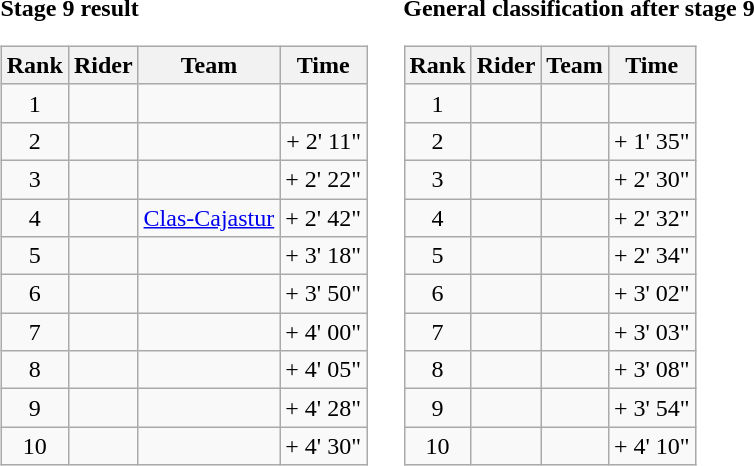<table>
<tr>
<td><strong>Stage 9 result</strong><br><table class="wikitable">
<tr>
<th scope="col">Rank</th>
<th scope="col">Rider</th>
<th scope="col">Team</th>
<th scope="col">Time</th>
</tr>
<tr>
<td style="text-align:center;">1</td>
<td> </td>
<td></td>
<td style="text-align:right;"></td>
</tr>
<tr>
<td style="text-align:center;">2</td>
<td></td>
<td></td>
<td style="text-align:right;">+ 2' 11"</td>
</tr>
<tr>
<td style="text-align:center;">3</td>
<td></td>
<td></td>
<td style="text-align:right;">+ 2' 22"</td>
</tr>
<tr>
<td style="text-align:center;">4</td>
<td></td>
<td><a href='#'>Clas-Cajastur</a></td>
<td style="text-align:right;">+ 2' 42"</td>
</tr>
<tr>
<td style="text-align:center;">5</td>
<td></td>
<td></td>
<td style="text-align:right;">+ 3' 18"</td>
</tr>
<tr>
<td style="text-align:center;">6</td>
<td></td>
<td></td>
<td style="text-align:right;">+ 3' 50"</td>
</tr>
<tr>
<td style="text-align:center;">7</td>
<td></td>
<td></td>
<td style="text-align:right;">+ 4' 00"</td>
</tr>
<tr>
<td style="text-align:center;">8</td>
<td></td>
<td></td>
<td style="text-align:right;">+ 4' 05"</td>
</tr>
<tr>
<td style="text-align:center;">9</td>
<td></td>
<td></td>
<td style="text-align:right;">+ 4' 28"</td>
</tr>
<tr>
<td style="text-align:center;">10</td>
<td></td>
<td></td>
<td style="text-align:right;">+ 4' 30"</td>
</tr>
</table>
</td>
<td></td>
<td><strong>General classification after stage 9</strong><br><table class="wikitable">
<tr>
<th scope="col">Rank</th>
<th scope="col">Rider</th>
<th scope="col">Team</th>
<th scope="col">Time</th>
</tr>
<tr>
<td style="text-align:center;">1</td>
<td> </td>
<td></td>
<td style="text-align:right;"></td>
</tr>
<tr>
<td style="text-align:center;">2</td>
<td></td>
<td></td>
<td style="text-align:right;">+ 1' 35"</td>
</tr>
<tr>
<td style="text-align:center;">3</td>
<td></td>
<td></td>
<td style="text-align:right;">+ 2' 30"</td>
</tr>
<tr>
<td style="text-align:center;">4</td>
<td></td>
<td></td>
<td style="text-align:right;">+ 2' 32"</td>
</tr>
<tr>
<td style="text-align:center;">5</td>
<td></td>
<td></td>
<td style="text-align:right;">+ 2' 34"</td>
</tr>
<tr>
<td style="text-align:center;">6</td>
<td></td>
<td></td>
<td style="text-align:right;">+ 3' 02"</td>
</tr>
<tr>
<td style="text-align:center;">7</td>
<td></td>
<td></td>
<td style="text-align:right;">+ 3' 03"</td>
</tr>
<tr>
<td style="text-align:center;">8</td>
<td></td>
<td></td>
<td style="text-align:right;">+ 3' 08"</td>
</tr>
<tr>
<td style="text-align:center;">9</td>
<td></td>
<td></td>
<td style="text-align:right;">+ 3' 54"</td>
</tr>
<tr>
<td style="text-align:center;">10</td>
<td></td>
<td></td>
<td style="text-align:right;">+ 4' 10"</td>
</tr>
</table>
</td>
</tr>
</table>
